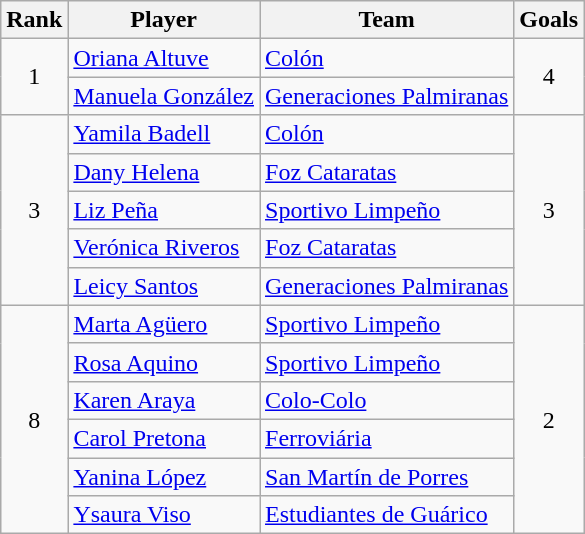<table class="wikitable">
<tr>
<th>Rank</th>
<th>Player</th>
<th>Team</th>
<th>Goals</th>
</tr>
<tr>
<td align=center rowspan=2>1</td>
<td> <a href='#'>Oriana Altuve</a></td>
<td> <a href='#'>Colón</a></td>
<td align=center rowspan=2>4</td>
</tr>
<tr>
<td> <a href='#'>Manuela González</a></td>
<td> <a href='#'>Generaciones Palmiranas</a></td>
</tr>
<tr>
<td align=center rowspan=5>3</td>
<td> <a href='#'>Yamila Badell</a></td>
<td> <a href='#'>Colón</a></td>
<td align=center rowspan=5>3</td>
</tr>
<tr>
<td> <a href='#'>Dany Helena</a></td>
<td> <a href='#'>Foz Cataratas</a></td>
</tr>
<tr>
<td> <a href='#'>Liz Peña</a></td>
<td> <a href='#'>Sportivo Limpeño</a></td>
</tr>
<tr>
<td> <a href='#'>Verónica Riveros</a></td>
<td> <a href='#'>Foz Cataratas</a></td>
</tr>
<tr>
<td> <a href='#'>Leicy Santos</a></td>
<td> <a href='#'>Generaciones Palmiranas</a></td>
</tr>
<tr>
<td align=center rowspan=6>8</td>
<td> <a href='#'>Marta Agüero</a></td>
<td> <a href='#'>Sportivo Limpeño</a></td>
<td align=center rowspan=6>2</td>
</tr>
<tr>
<td> <a href='#'>Rosa Aquino</a></td>
<td> <a href='#'>Sportivo Limpeño</a></td>
</tr>
<tr>
<td> <a href='#'>Karen Araya</a></td>
<td> <a href='#'>Colo-Colo</a></td>
</tr>
<tr>
<td> <a href='#'>Carol Pretona</a></td>
<td> <a href='#'>Ferroviária</a></td>
</tr>
<tr>
<td> <a href='#'>Yanina López</a></td>
<td> <a href='#'>San Martín de Porres</a></td>
</tr>
<tr>
<td> <a href='#'>Ysaura Viso</a></td>
<td> <a href='#'>Estudiantes de Guárico</a></td>
</tr>
</table>
